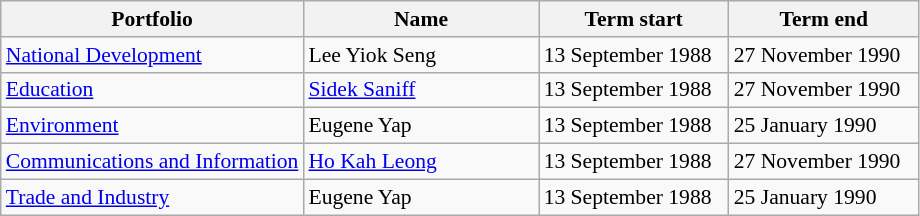<table class="wikitable unsortable" style="font-size: 90%;">
<tr>
<th scope="col">Portfolio</th>
<th scope="col" width="150px">Name</th>
<th scope="col" width="120px">Term start</th>
<th scope="col" width="120px">Term end</th>
</tr>
<tr>
<td><a href='#'>National Development</a></td>
<td>Lee Yiok Seng</td>
<td>13 September 1988</td>
<td>27 November 1990</td>
</tr>
<tr>
<td><a href='#'>Education</a></td>
<td><a href='#'>Sidek Saniff</a></td>
<td>13 September 1988</td>
<td>27 November 1990</td>
</tr>
<tr>
<td><a href='#'>Environment</a></td>
<td>Eugene Yap</td>
<td>13 September 1988</td>
<td>25 January 1990</td>
</tr>
<tr>
<td><a href='#'>Communications and Information</a></td>
<td><a href='#'>Ho Kah Leong</a></td>
<td>13 September 1988</td>
<td>27 November 1990</td>
</tr>
<tr>
<td><a href='#'>Trade and Industry</a></td>
<td>Eugene Yap</td>
<td>13 September 1988</td>
<td>25 January 1990</td>
</tr>
</table>
